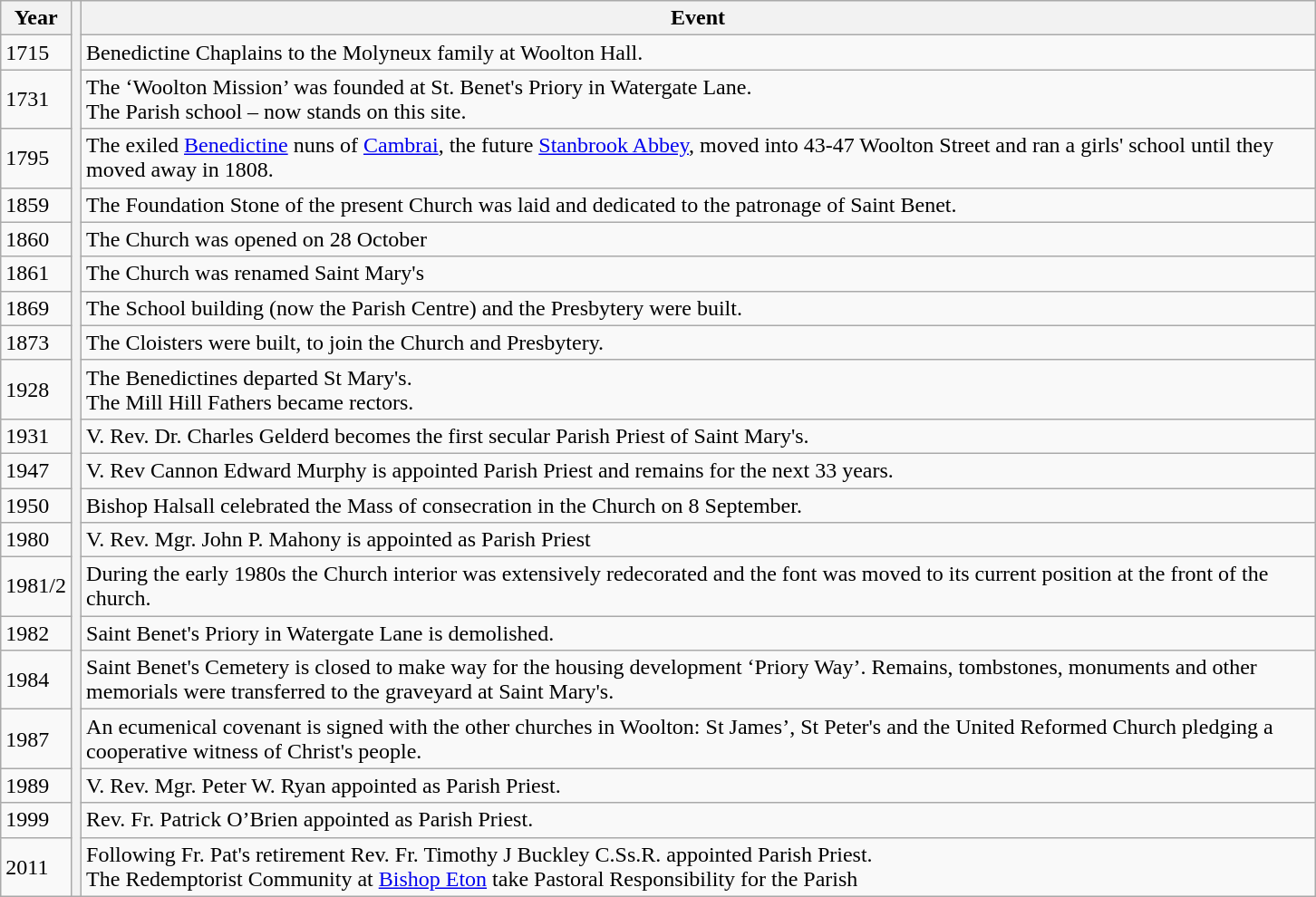<table class="wikitable">
<tr>
<th>Year</th>
<th rowspan=50></th>
<th width=900>Event</th>
</tr>
<tr>
<td>1715</td>
<td>Benedictine Chaplains to the Molyneux family at Woolton Hall.</td>
</tr>
<tr>
<td>1731</td>
<td>The ‘Woolton Mission’ was founded at St. Benet's Priory in Watergate Lane.<br> The Parish school –  now stands on this site.</td>
</tr>
<tr>
<td>1795</td>
<td>The exiled <a href='#'>Benedictine</a> nuns of <a href='#'>Cambrai</a>, the future <a href='#'>Stanbrook Abbey</a>, moved into 43-47 Woolton Street and ran a girls' school until they moved away in 1808.</td>
</tr>
<tr>
<td>1859</td>
<td>The Foundation Stone of the present Church was laid and dedicated to the patronage of Saint Benet.</td>
</tr>
<tr>
<td>1860</td>
<td>The Church was opened on 28 October</td>
</tr>
<tr>
<td>1861</td>
<td>The Church was renamed Saint Mary's</td>
</tr>
<tr>
<td>1869</td>
<td>The School building (now the Parish Centre) and the Presbytery were built.</td>
</tr>
<tr>
<td>1873</td>
<td>The Cloisters were built, to join the Church and Presbytery.</td>
</tr>
<tr>
<td>1928</td>
<td>The Benedictines departed St Mary's.<br> The Mill Hill Fathers became rectors.</td>
</tr>
<tr>
<td>1931</td>
<td>V. Rev. Dr. Charles Gelderd becomes the first secular Parish Priest of Saint Mary's.</td>
</tr>
<tr>
<td>1947</td>
<td>V. Rev Cannon Edward Murphy is appointed Parish Priest and remains for the next 33 years.</td>
</tr>
<tr>
<td>1950</td>
<td>Bishop Halsall celebrated the Mass of consecration in the Church on 8 September.</td>
</tr>
<tr>
<td>1980</td>
<td>V. Rev. Mgr. John P. Mahony is appointed as Parish Priest</td>
</tr>
<tr>
<td>1981/2</td>
<td>During the early 1980s the Church interior was extensively redecorated and the font was moved to its current position at the front of the church.</td>
</tr>
<tr>
<td>1982</td>
<td>Saint Benet's Priory in Watergate Lane is demolished.</td>
</tr>
<tr>
<td>1984</td>
<td>Saint Benet's Cemetery is closed to make way for the housing development ‘Priory Way’. Remains, tombstones, monuments and other memorials were transferred to the graveyard at Saint Mary's.</td>
</tr>
<tr>
<td>1987</td>
<td>An ecumenical covenant is signed with the other churches in Woolton: St James’, St Peter's and the United Reformed Church pledging a cooperative witness of Christ's people.</td>
</tr>
<tr>
<td>1989</td>
<td>V. Rev. Mgr. Peter W. Ryan appointed as Parish Priest.</td>
</tr>
<tr>
<td>1999</td>
<td>Rev. Fr. Patrick O’Brien appointed as Parish Priest.</td>
</tr>
<tr>
<td>2011</td>
<td>Following Fr. Pat's retirement Rev. Fr. Timothy J Buckley C.Ss.R. appointed Parish Priest.<br> The Redemptorist Community at <a href='#'>Bishop Eton</a> take Pastoral Responsibility for the Parish</td>
</tr>
</table>
